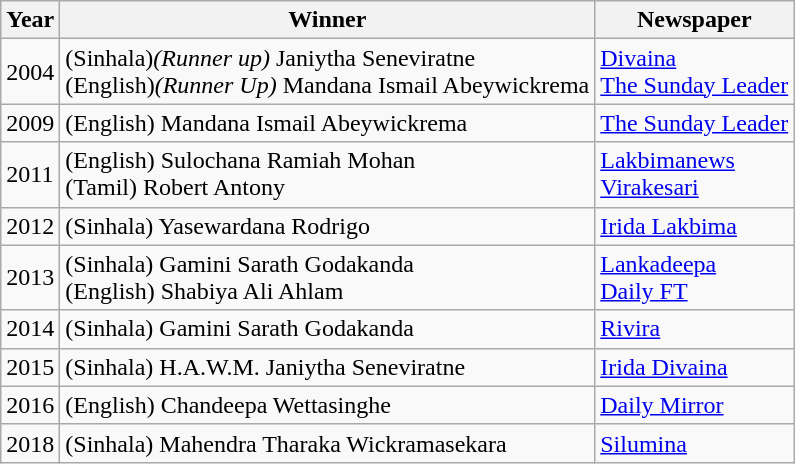<table class="wikitable sortable mw-collapsible mw-collapsed">
<tr>
<th>Year</th>
<th>Winner</th>
<th>Newspaper</th>
</tr>
<tr>
<td>2004</td>
<td>(Sinhala)<em>(Runner up)</em> Janiytha Seneviratne<br>(English)<em>(Runner Up)</em> Mandana Ismail Abeywickrema</td>
<td><a href='#'>Divaina</a><br><a href='#'>The Sunday Leader</a></td>
</tr>
<tr>
<td>2009</td>
<td>(English) Mandana Ismail Abeywickrema</td>
<td><a href='#'>The Sunday Leader</a></td>
</tr>
<tr>
<td>2011</td>
<td>(English) Sulochana Ramiah Mohan<br>(Tamil) Robert Antony</td>
<td><a href='#'>Lakbimanews</a><br><a href='#'>Virakesari</a></td>
</tr>
<tr>
<td>2012</td>
<td>(Sinhala) Yasewardana Rodrigo</td>
<td><a href='#'>Irida Lakbima</a></td>
</tr>
<tr>
<td>2013</td>
<td>(Sinhala) Gamini Sarath Godakanda<br>(English) Shabiya Ali Ahlam</td>
<td><a href='#'>Lankadeepa</a><br><a href='#'>Daily FT</a></td>
</tr>
<tr>
<td>2014</td>
<td>(Sinhala) Gamini Sarath Godakanda</td>
<td><a href='#'>Rivira</a></td>
</tr>
<tr>
<td>2015</td>
<td>(Sinhala) H.A.W.M. Janiytha Seneviratne</td>
<td><a href='#'>Irida Divaina</a></td>
</tr>
<tr>
<td>2016</td>
<td>(English) Chandeepa Wettasinghe</td>
<td><a href='#'>Daily Mirror</a></td>
</tr>
<tr>
<td>2018</td>
<td>(Sinhala) Mahendra Tharaka Wickramasekara</td>
<td><a href='#'>Silumina</a></td>
</tr>
</table>
